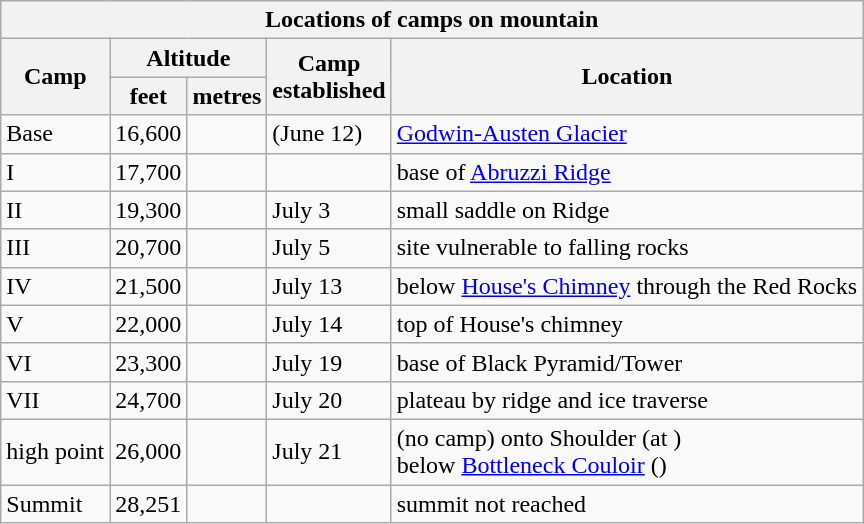<table class="wikitable">
<tr>
<th colspan="5">Locations of camps on mountain</th>
</tr>
<tr>
<th rowspan="2">Camp</th>
<th colspan="2">Altitude</th>
<th rowspan="2">Camp<br>established<br></th>
<th rowspan="2">Location</th>
</tr>
<tr>
<th>feet</th>
<th>metres</th>
</tr>
<tr>
<td>Base</td>
<td>16,600</td>
<td></td>
<td>(June 12)</td>
<td><a href='#'>Godwin-Austen Glacier</a></td>
</tr>
<tr>
<td>I</td>
<td>17,700</td>
<td></td>
<td></td>
<td>base of <a href='#'>Abruzzi Ridge</a></td>
</tr>
<tr>
<td>II</td>
<td>19,300</td>
<td></td>
<td>July 3</td>
<td>small saddle on Ridge</td>
</tr>
<tr>
<td>III</td>
<td>20,700</td>
<td></td>
<td>July 5</td>
<td>site vulnerable to falling rocks</td>
</tr>
<tr>
<td>IV</td>
<td>21,500</td>
<td></td>
<td>July 13</td>
<td>below <a href='#'>House's Chimney</a> through the Red Rocks</td>
</tr>
<tr>
<td>V</td>
<td>22,000</td>
<td></td>
<td>July 14</td>
<td>top of House's chimney</td>
</tr>
<tr>
<td>VI</td>
<td>23,300</td>
<td></td>
<td>July 19</td>
<td>base of Black Pyramid/Tower</td>
</tr>
<tr>
<td>VII</td>
<td>24,700</td>
<td></td>
<td>July 20</td>
<td>plateau by ridge and ice traverse</td>
</tr>
<tr>
<td>high point</td>
<td>26,000</td>
<td></td>
<td>July 21</td>
<td>(no camp) onto Shoulder (at )<br>below <a href='#'>Bottleneck Couloir</a> ()</td>
</tr>
<tr>
<td>Summit</td>
<td>28,251</td>
<td></td>
<td></td>
<td>summit not reached</td>
</tr>
</table>
